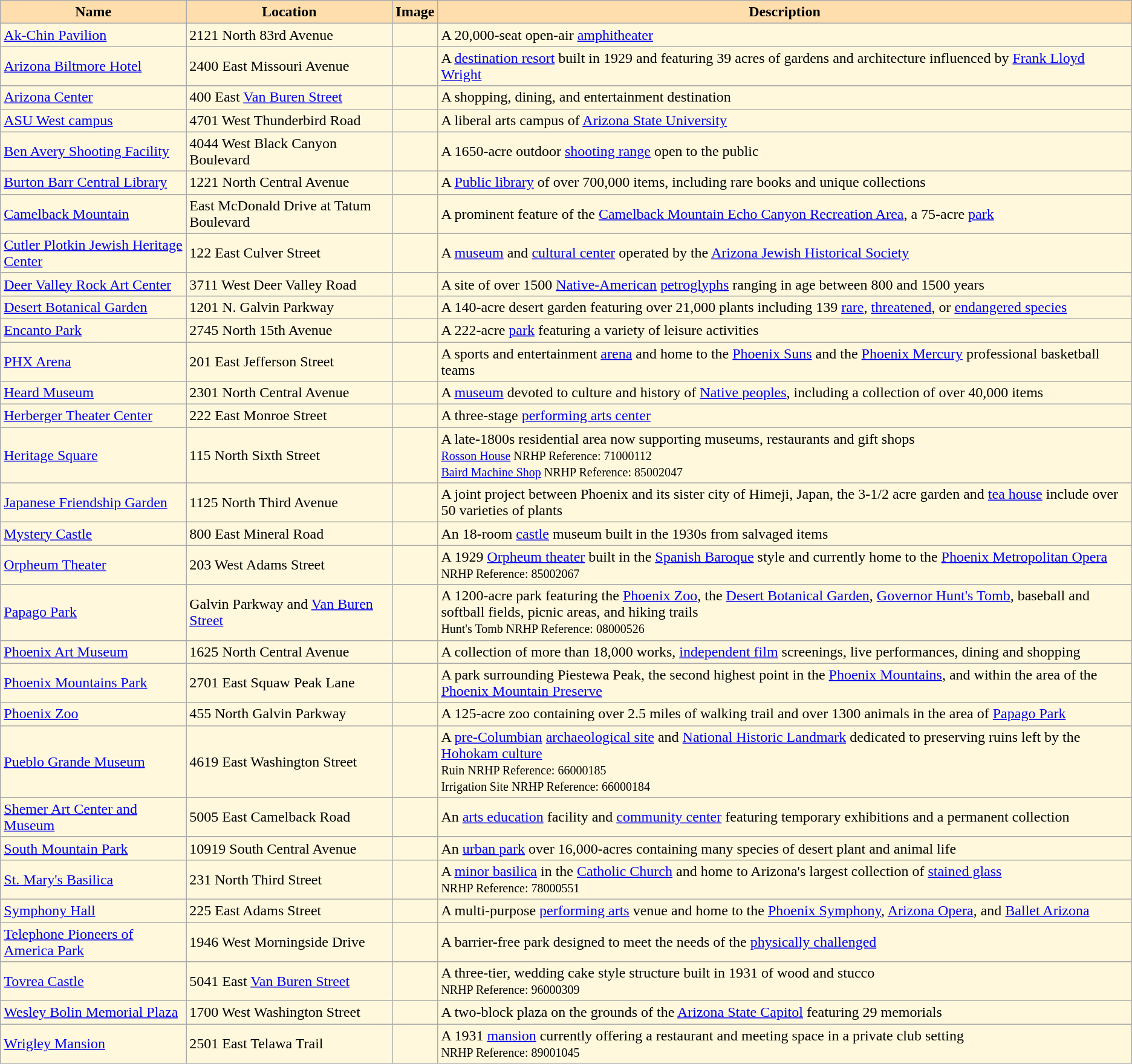<table class="wikitable sortable">
<tr>
<th style="background-color:NavajoWhite">Name</th>
<th style="background-color:NavajoWhite">Location</th>
<th style="background-color:NavajoWhite" class="unsortable">Image</th>
<th style="background-color:NavajoWhite" class="unsortable">Description</th>
</tr>
<tr>
<td style="background: Cornsilk"><a href='#'>Ak-Chin Pavilion</a></td>
<td style="background: Cornsilk">2121 North 83rd Avenue<br><small></small></td>
<td style="background: Cornsilk"></td>
<td style="background: Cornsilk">A 20,000-seat open-air <a href='#'>amphitheater</a></td>
</tr>
<tr>
<td style="background: Cornsilk"><a href='#'>Arizona Biltmore Hotel</a></td>
<td style="background: Cornsilk">2400 East Missouri Avenue<br><small></small></td>
<td style="background: Cornsilk"></td>
<td style="background: Cornsilk">A <a href='#'>destination resort</a> built in 1929 and featuring 39 acres of gardens and architecture influenced by <a href='#'>Frank Lloyd Wright</a></td>
</tr>
<tr>
<td style="background: Cornsilk"><a href='#'>Arizona Center</a></td>
<td style="background: Cornsilk">400 East <a href='#'>Van Buren Street</a><br><small></small></td>
<td style="background: Cornsilk"></td>
<td style="background: Cornsilk">A shopping, dining, and entertainment destination</td>
</tr>
<tr>
<td style="background: Cornsilk"><a href='#'>ASU West campus</a></td>
<td style="background: Cornsilk">4701 West Thunderbird Road<br><small></small></td>
<td style="background: Cornsilk"></td>
<td style="background: Cornsilk">A liberal arts campus of <a href='#'>Arizona State University</a></td>
</tr>
<tr>
<td style="background: Cornsilk"><a href='#'>Ben Avery Shooting Facility</a></td>
<td style="background: Cornsilk">4044 West Black Canyon Boulevard<br><small></small></td>
<td style="background: Cornsilk"></td>
<td style="background: Cornsilk">A 1650-acre outdoor <a href='#'>shooting range</a> open to the public</td>
</tr>
<tr>
<td style="background: Cornsilk"><a href='#'>Burton Barr Central Library</a></td>
<td style="background: Cornsilk">1221 North Central Avenue<br><small></small></td>
<td style="background: Cornsilk"></td>
<td style="background: Cornsilk">A <a href='#'>Public library</a> of over 700,000 items, including rare books and unique collections</td>
</tr>
<tr>
<td style="background: Cornsilk"><a href='#'>Camelback Mountain</a></td>
<td style="background: Cornsilk">East McDonald Drive at Tatum Boulevard<br><small></small></td>
<td style="background: Cornsilk"></td>
<td style="background: Cornsilk">A prominent feature of the <a href='#'>Camelback Mountain Echo Canyon Recreation Area</a>, a 75-acre <a href='#'>park</a></td>
</tr>
<tr>
<td style="background: Cornsilk"><a href='#'>Cutler Plotkin Jewish Heritage Center</a></td>
<td style="background: Cornsilk">122 East Culver Street<br><small></small></td>
<td style="background: Cornsilk"></td>
<td style="background: Cornsilk">A <a href='#'>museum</a> and <a href='#'>cultural center</a> operated by the <a href='#'>Arizona Jewish Historical Society</a></td>
</tr>
<tr>
<td style="background: Cornsilk"><a href='#'>Deer Valley Rock Art Center</a></td>
<td style="background: Cornsilk">3711 West Deer Valley Road<br><small></small></td>
<td style="background: Cornsilk"></td>
<td style="background: Cornsilk">A site of over 1500 <a href='#'>Native-American</a> <a href='#'>petroglyphs</a> ranging in age between 800 and 1500 years</td>
</tr>
<tr>
<td style="background: Cornsilk"><a href='#'>Desert Botanical Garden</a></td>
<td style="background: Cornsilk">1201 N. Galvin Parkway<br><small></small></td>
<td style="background: Cornsilk"></td>
<td style="background: Cornsilk">A 140-acre desert garden featuring over 21,000 plants including 139 <a href='#'>rare</a>, <a href='#'>threatened</a>, or <a href='#'>endangered species</a></td>
</tr>
<tr>
<td style="background: Cornsilk"><a href='#'>Encanto Park</a></td>
<td style="background: Cornsilk">2745 North 15th Avenue<br><small></small></td>
<td style="background: Cornsilk"></td>
<td style="background: Cornsilk">A 222-acre <a href='#'>park</a> featuring a variety of leisure activities</td>
</tr>
<tr>
<td style="background: Cornsilk"><a href='#'>PHX Arena</a></td>
<td style="background: Cornsilk">201 East Jefferson Street<br><small></small></td>
<td style="background: Cornsilk"></td>
<td style="background: Cornsilk">A sports and entertainment <a href='#'>arena</a> and home to the <a href='#'>Phoenix Suns</a> and the <a href='#'>Phoenix Mercury</a> professional basketball teams</td>
</tr>
<tr>
<td style="background: Cornsilk"><a href='#'>Heard Museum</a></td>
<td style="background: Cornsilk">2301 North Central Avenue<br><small></small></td>
<td style="background: Cornsilk"></td>
<td style="background: Cornsilk">A <a href='#'>museum</a> devoted to culture and history of <a href='#'>Native peoples</a>, including a collection of over 40,000 items</td>
</tr>
<tr>
<td style="background: Cornsilk"><a href='#'>Herberger Theater Center</a></td>
<td style="background: Cornsilk">222 East Monroe Street<br><small></small></td>
<td style="background: Cornsilk"></td>
<td style="background: Cornsilk">A three-stage <a href='#'>performing arts center</a></td>
</tr>
<tr>
<td style="background: Cornsilk"><a href='#'>Heritage Square</a></td>
<td style="background: Cornsilk">115 North Sixth Street<br><small></small></td>
<td style="background: Cornsilk"></td>
<td style="background: Cornsilk">A late-1800s residential area now supporting museums, restaurants and gift shops<br><small><a href='#'>Rosson House</a> NRHP Reference: 71000112</small><br><small><a href='#'>Baird Machine Shop</a> NRHP Reference: 85002047</small></td>
</tr>
<tr>
<td style="background: Cornsilk"><a href='#'>Japanese Friendship Garden</a></td>
<td style="background: Cornsilk">1125 North Third Avenue<br><small></small></td>
<td style="background: Cornsilk"></td>
<td style="background: Cornsilk">A joint project between Phoenix and its sister city of Himeji, Japan, the 3-1/2 acre garden and <a href='#'>tea house</a> include over 50 varieties of plants</td>
</tr>
<tr>
<td style="background: Cornsilk"><a href='#'>Mystery Castle</a></td>
<td style="background: Cornsilk">800 East Mineral Road<br><small></small></td>
<td style="background: Cornsilk"></td>
<td style="background: Cornsilk">An 18-room <a href='#'>castle</a> museum built in the 1930s from salvaged items</td>
</tr>
<tr>
<td style="background: Cornsilk"><a href='#'>Orpheum Theater</a></td>
<td style="background: Cornsilk">203 West Adams Street<br><small></small></td>
<td style="background: Cornsilk"></td>
<td style="background: Cornsilk">A 1929 <a href='#'>Orpheum theater</a> built in the <a href='#'>Spanish Baroque</a> style and currently home to the <a href='#'>Phoenix Metropolitan Opera</a><br><small>NRHP Reference: 85002067</small></td>
</tr>
<tr>
<td style="background: Cornsilk"><a href='#'>Papago Park</a></td>
<td style="background: Cornsilk">Galvin Parkway and <a href='#'>Van Buren Street</a><br><small></small></td>
<td style="background: Cornsilk"></td>
<td style="background: Cornsilk">A 1200-acre park featuring the <a href='#'>Phoenix Zoo</a>, the <a href='#'>Desert Botanical Garden</a>, <a href='#'>Governor Hunt's Tomb</a>, baseball and softball fields, picnic areas, and hiking trails<br><small>Hunt's Tomb NRHP Reference: 08000526</small></td>
</tr>
<tr>
<td style="background: Cornsilk"><a href='#'>Phoenix Art Museum</a></td>
<td style="background: Cornsilk">1625 North Central Avenue<br><small></small></td>
<td style="background: Cornsilk"></td>
<td style="background: Cornsilk">A collection of more than 18,000 works, <a href='#'>independent film</a> screenings, live performances, dining and shopping</td>
</tr>
<tr>
<td style="background: Cornsilk"><a href='#'>Phoenix Mountains Park</a></td>
<td style="background: Cornsilk">2701 East Squaw Peak Lane<br><small></small></td>
<td style="background: Cornsilk"></td>
<td style="background: Cornsilk">A park surrounding Piestewa Peak, the second highest point in the <a href='#'>Phoenix Mountains</a>, and within the area of the <a href='#'>Phoenix Mountain Preserve</a></td>
</tr>
<tr>
<td style="background: Cornsilk"><a href='#'>Phoenix Zoo</a></td>
<td style="background: Cornsilk">455 North Galvin Parkway<br><small></small></td>
<td style="background: Cornsilk"></td>
<td style="background: Cornsilk">A 125-acre zoo containing over 2.5 miles of walking trail and over 1300 animals in the area of <a href='#'>Papago Park</a></td>
</tr>
<tr>
<td style="background: Cornsilk"><a href='#'>Pueblo Grande Museum</a></td>
<td style="background: Cornsilk">4619 East Washington Street<br><small></small></td>
<td style="background: Cornsilk"></td>
<td style="background: Cornsilk">A <a href='#'>pre-Columbian</a> <a href='#'>archaeological site</a> and <a href='#'>National Historic Landmark</a> dedicated to preserving ruins left by the <a href='#'>Hohokam culture</a><br><small>Ruin NRHP Reference: 66000185</small><br><small>Irrigation Site NRHP Reference: 66000184</small></td>
</tr>
<tr>
<td style="background: Cornsilk"><a href='#'>Shemer Art Center and Museum</a></td>
<td style="background: Cornsilk">5005 East Camelback Road<br><small></small></td>
<td style="background: Cornsilk"></td>
<td style="background: Cornsilk">An <a href='#'>arts education</a> facility and <a href='#'>community center</a> featuring temporary exhibitions and a permanent collection</td>
</tr>
<tr>
<td style="background: Cornsilk"><a href='#'>South Mountain Park</a></td>
<td style="background: Cornsilk">10919 South Central Avenue<br><small></small></td>
<td style="background: Cornsilk"></td>
<td style="background: Cornsilk">An <a href='#'>urban park</a> over 16,000-acres containing many species of desert plant and animal life</td>
</tr>
<tr>
<td style="background: Cornsilk"><a href='#'>St. Mary's Basilica</a></td>
<td style="background: Cornsilk">231 North Third Street<br><small></small></td>
<td style="background: Cornsilk"></td>
<td style="background: Cornsilk">A <a href='#'>minor basilica</a> in the <a href='#'>Catholic Church</a> and home to Arizona's largest collection of <a href='#'>stained glass</a><br><small>NRHP Reference: 78000551</small></td>
</tr>
<tr>
<td style="background: Cornsilk"><a href='#'>Symphony Hall</a></td>
<td style="background: Cornsilk">225 East Adams Street<br><small></small></td>
<td style="background: Cornsilk"></td>
<td style="background: Cornsilk">A multi-purpose <a href='#'>performing arts</a> venue and home to the <a href='#'>Phoenix Symphony</a>, <a href='#'>Arizona Opera</a>, and <a href='#'>Ballet Arizona</a></td>
</tr>
<tr>
<td style="background: Cornsilk"><a href='#'>Telephone Pioneers of America Park</a></td>
<td style="background: Cornsilk">1946 West Morningside Drive<br><small></small></td>
<td style="background: Cornsilk"></td>
<td style="background: Cornsilk">A barrier-free park designed to meet the needs of the <a href='#'>physically challenged</a></td>
</tr>
<tr>
<td style="background: Cornsilk"><a href='#'>Tovrea Castle</a></td>
<td style="background: Cornsilk">5041 East <a href='#'>Van Buren Street</a><br><small></small></td>
<td style="background: Cornsilk"></td>
<td style="background: Cornsilk">A three-tier, wedding cake style structure built in 1931 of wood and stucco<br><small>NRHP Reference: 96000309</small></td>
</tr>
<tr>
<td style="background: Cornsilk"><a href='#'>Wesley Bolin Memorial Plaza</a></td>
<td style="background: Cornsilk">1700 West Washington Street<br><small></small></td>
<td style="background: Cornsilk"></td>
<td style="background: Cornsilk">A two-block plaza on the grounds of the <a href='#'>Arizona State Capitol</a> featuring 29 memorials</td>
</tr>
<tr>
<td style="background: Cornsilk"><a href='#'>Wrigley Mansion</a></td>
<td style="background: Cornsilk">2501 East Telawa Trail<br><small></small></td>
<td style="background: Cornsilk"></td>
<td style="background: Cornsilk">A 1931 <a href='#'>mansion</a> currently offering a restaurant and meeting space in a private club setting<br><small>NRHP Reference: 89001045</small></td>
</tr>
</table>
